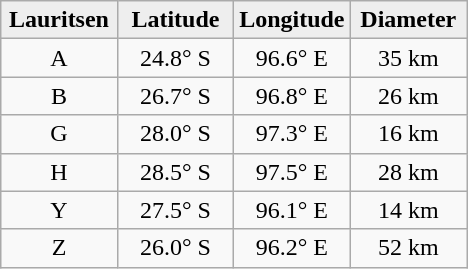<table class="wikitable">
<tr>
<th width="25%" style="background:#eeeeee;">Lauritsen</th>
<th width="25%" style="background:#eeeeee;">Latitude</th>
<th width="25%" style="background:#eeeeee;">Longitude</th>
<th width="25%" style="background:#eeeeee;">Diameter</th>
</tr>
<tr>
<td align="center">A</td>
<td align="center">24.8° S</td>
<td align="center">96.6° E</td>
<td align="center">35 km</td>
</tr>
<tr>
<td align="center">B</td>
<td align="center">26.7° S</td>
<td align="center">96.8° E</td>
<td align="center">26 km</td>
</tr>
<tr>
<td align="center">G</td>
<td align="center">28.0° S</td>
<td align="center">97.3° E</td>
<td align="center">16 km</td>
</tr>
<tr>
<td align="center">H</td>
<td align="center">28.5° S</td>
<td align="center">97.5° E</td>
<td align="center">28 km</td>
</tr>
<tr>
<td align="center">Y</td>
<td align="center">27.5° S</td>
<td align="center">96.1° E</td>
<td align="center">14 km</td>
</tr>
<tr>
<td align="center">Z</td>
<td align="center">26.0° S</td>
<td align="center">96.2° E</td>
<td align="center">52 km</td>
</tr>
</table>
